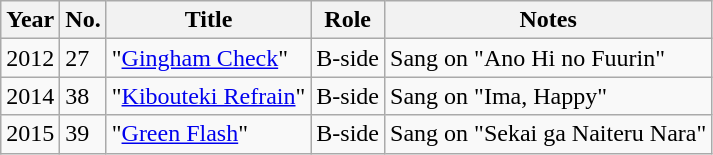<table class="wikitable sortable">
<tr>
<th>Year</th>
<th data-sort-type="number">No. </th>
<th>Title </th>
<th>Role </th>
<th class="unsortable">Notes </th>
</tr>
<tr>
<td rowspan="1">2012</td>
<td>27</td>
<td>"<a href='#'>Gingham Check</a>"</td>
<td>B-side</td>
<td>Sang on "Ano Hi no Fuurin"</td>
</tr>
<tr>
<td rowspan="1">2014</td>
<td>38</td>
<td>"<a href='#'>Kibouteki Refrain</a>"</td>
<td>B-side</td>
<td>Sang on "Ima, Happy"</td>
</tr>
<tr>
<td rowspan="1">2015</td>
<td>39</td>
<td>"<a href='#'>Green Flash</a>"</td>
<td>B-side</td>
<td>Sang on "Sekai ga Naiteru Nara"</td>
</tr>
</table>
